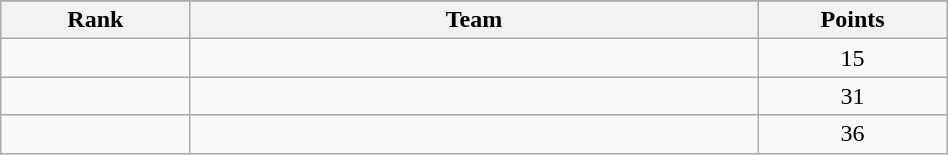<table class="wikitable" width=50%>
<tr>
</tr>
<tr>
<th width=10%>Rank</th>
<th width=30%>Team</th>
<th width=10%>Points</th>
</tr>
<tr align="center">
<td></td>
<td align="left"></td>
<td>15</td>
</tr>
<tr align="center">
<td></td>
<td align="left"></td>
<td>31</td>
</tr>
<tr align="center">
<td></td>
<td align="left"></td>
<td>36</td>
</tr>
</table>
